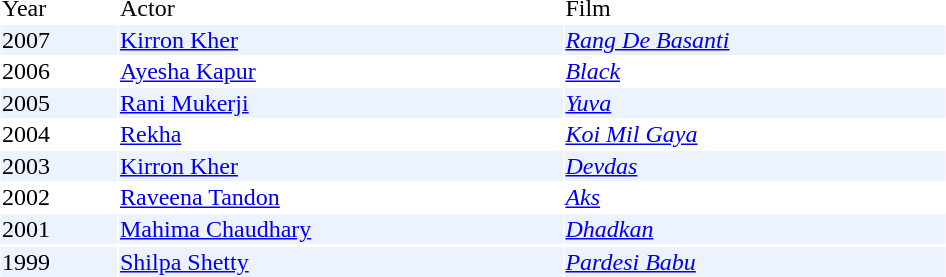<table width="50%" border="0" cellpadding="1" cellspacing="1">
<tr>
<td>Year</td>
<td>Actor</td>
<td>Film</td>
</tr>
<tr bgcolor="#edf3fe">
<td>2007</td>
<td><a href='#'>Kirron Kher</a></td>
<td><em><a href='#'>Rang De Basanti</a></em></td>
</tr>
<tr>
<td>2006</td>
<td><a href='#'>Ayesha Kapur</a></td>
<td><em><a href='#'>Black</a></em></td>
</tr>
<tr bgcolor="#edf3fe">
<td>2005</td>
<td><a href='#'>Rani Mukerji</a></td>
<td><em><a href='#'>Yuva</a></em></td>
</tr>
<tr>
<td>2004</td>
<td><a href='#'>Rekha</a></td>
<td><em><a href='#'>Koi Mil Gaya</a></em></td>
</tr>
<tr bgcolor="#edf3fe">
<td>2003</td>
<td><a href='#'>Kirron Kher</a></td>
<td><em><a href='#'>Devdas</a></em></td>
</tr>
<tr>
<td>2002</td>
<td><a href='#'>Raveena Tandon</a></td>
<td><em><a href='#'>Aks</a></em></td>
</tr>
<tr bgcolor="#edf3fe">
<td>2001</td>
<td><a href='#'>Mahima Chaudhary</a></td>
<td><em><a href='#'>Dhadkan</a></em></td>
</tr>
<tr>
</tr>
<tr bgcolor="#edf3fe">
<td>1999</td>
<td><a href='#'>Shilpa Shetty</a></td>
<td><em><a href='#'>Pardesi Babu</a></em></td>
</tr>
</table>
